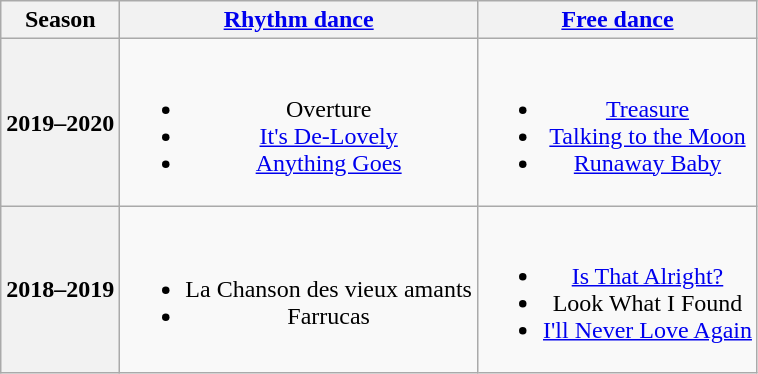<table class=wikitable style=text-align:center>
<tr>
<th>Season</th>
<th><a href='#'>Rhythm dance</a></th>
<th><a href='#'>Free dance</a></th>
</tr>
<tr>
<th>2019–2020 <br> </th>
<td><br><ul><li> Overture</li><li> <a href='#'>It's De-Lovely</a></li><li> <a href='#'>Anything Goes</a> <br> </li></ul></td>
<td><br><ul><li><a href='#'>Treasure</a></li><li><a href='#'>Talking to the Moon</a></li><li><a href='#'>Runaway Baby</a> <br> </li></ul></td>
</tr>
<tr>
<th>2018–2019 <br> </th>
<td><br><ul><li> La Chanson des vieux amants <br> </li><li> Farrucas <br> </li></ul></td>
<td><br><ul><li><a href='#'>Is That Alright?</a></li><li>Look What I Found</li><li><a href='#'>I'll Never Love Again</a> <br> </li></ul></td>
</tr>
</table>
